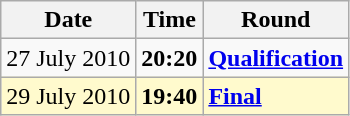<table class="wikitable">
<tr>
<th>Date</th>
<th>Time</th>
<th>Round</th>
</tr>
<tr>
<td>27 July 2010</td>
<td><strong>20:20</strong></td>
<td><strong><a href='#'>Qualification</a></strong></td>
</tr>
<tr style=background:lemonchiffon>
<td>29 July 2010</td>
<td><strong>19:40</strong></td>
<td><strong><a href='#'>Final</a></strong></td>
</tr>
</table>
